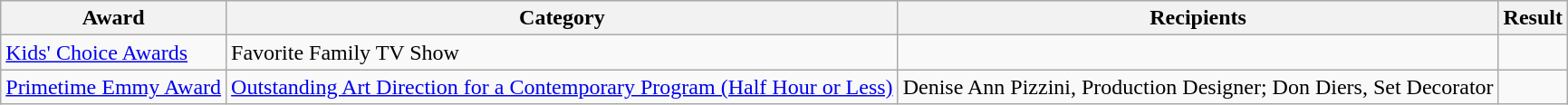<table class="wikitable">
<tr>
<th>Award</th>
<th>Category</th>
<th>Recipients</th>
<th>Result</th>
</tr>
<tr>
<td><a href='#'>Kids' Choice Awards</a></td>
<td>Favorite Family TV Show</td>
<td></td>
<td></td>
</tr>
<tr>
<td><a href='#'>Primetime Emmy Award</a></td>
<td><a href='#'>Outstanding Art Direction for a Contemporary Program (Half Hour or Less)</a></td>
<td>Denise Ann Pizzini, Production Designer; Don Diers, Set Decorator</td>
<td></td>
</tr>
</table>
